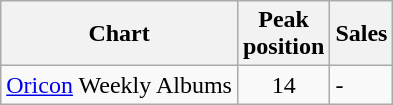<table class="wikitable">
<tr>
<th>Chart</th>
<th>Peak<br>position</th>
<th>Sales</th>
</tr>
<tr>
<td><a href='#'>Oricon</a> Weekly Albums</td>
<td align="center">14</td>
<td align="">-</td>
</tr>
</table>
